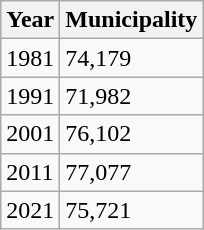<table class=wikitable>
<tr>
<th>Year</th>
<th>Municipality</th>
</tr>
<tr>
<td>1981</td>
<td>74,179</td>
</tr>
<tr>
<td>1991</td>
<td>71,982</td>
</tr>
<tr>
<td>2001</td>
<td>76,102</td>
</tr>
<tr>
<td>2011</td>
<td>77,077</td>
</tr>
<tr>
<td>2021</td>
<td>75,721</td>
</tr>
</table>
